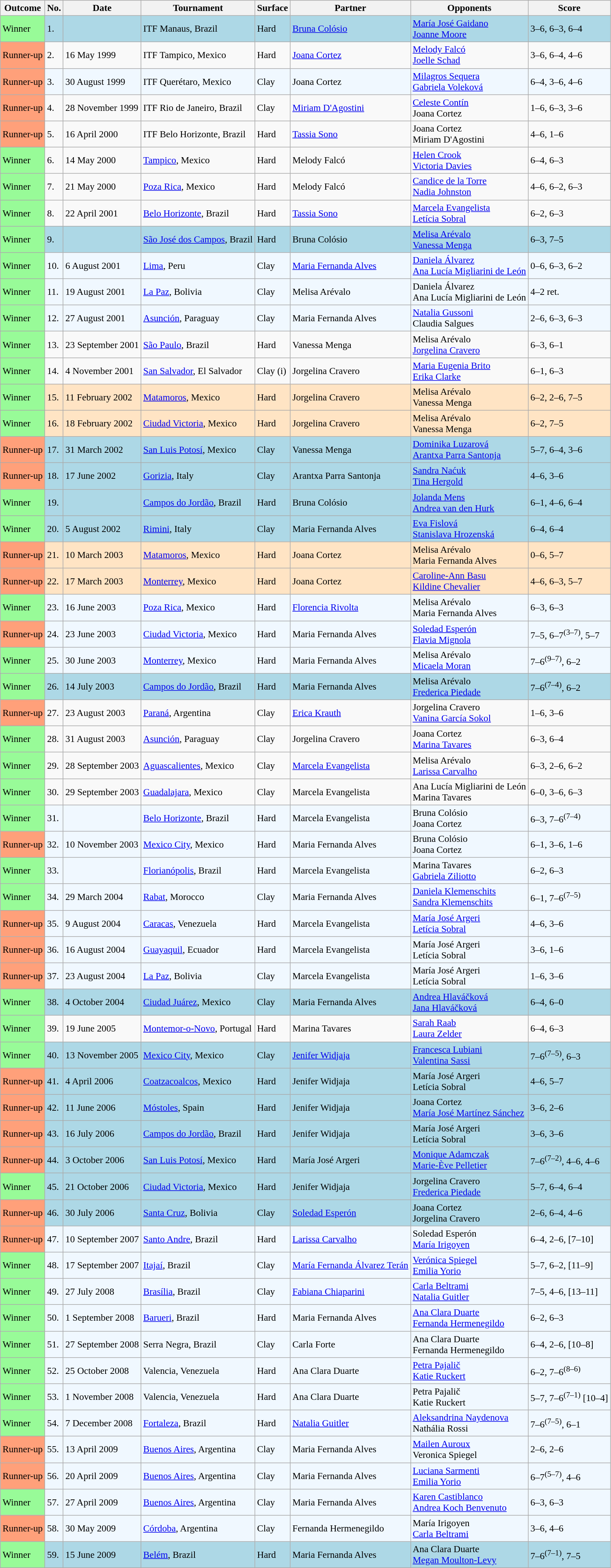<table class="sortable wikitable" style="font-size:97%;">
<tr>
<th>Outcome</th>
<th>No.</th>
<th>Date</th>
<th>Tournament</th>
<th>Surface</th>
<th>Partner</th>
<th>Opponents</th>
<th>Score</th>
</tr>
<tr bgcolor=lightblue>
<td bgcolor=98FB98>Winner</td>
<td>1.</td>
<td></td>
<td>ITF Manaus, Brazil</td>
<td>Hard</td>
<td> <a href='#'>Bruna Colósio</a></td>
<td> <a href='#'>María José Gaidano</a> <br>  <a href='#'>Joanne Moore</a></td>
<td>3–6, 6–3, 6–4</td>
</tr>
<tr>
<td style="background:#ffa07a;">Runner-up</td>
<td>2.</td>
<td>16 May 1999</td>
<td>ITF Tampico, Mexico</td>
<td>Hard</td>
<td> <a href='#'>Joana Cortez</a></td>
<td> <a href='#'>Melody Falcó</a> <br>  <a href='#'>Joelle Schad</a></td>
<td>3–6, 6–4, 4–6</td>
</tr>
<tr style="background:#f0f8ff;">
<td style="background:#ffa07a;">Runner-up</td>
<td>3.</td>
<td>30 August 1999</td>
<td>ITF Querétaro, Mexico</td>
<td>Clay</td>
<td> Joana Cortez</td>
<td> <a href='#'>Milagros Sequera</a> <br>  <a href='#'>Gabriela Voleková</a></td>
<td>6–4, 3–6, 4–6</td>
</tr>
<tr>
<td style="background:#ffa07a;">Runner-up</td>
<td>4.</td>
<td>28 November 1999</td>
<td>ITF Rio de Janeiro, Brazil</td>
<td>Clay</td>
<td> <a href='#'>Miriam D'Agostini</a></td>
<td> <a href='#'>Celeste Contín</a> <br>  Joana Cortez</td>
<td>1–6, 6–3, 3–6</td>
</tr>
<tr>
<td style="background:#ffa07a;">Runner-up</td>
<td>5.</td>
<td>16 April 2000</td>
<td>ITF Belo Horizonte, Brazil</td>
<td>Hard</td>
<td> <a href='#'>Tassia Sono</a></td>
<td> Joana Cortez <br>  Miriam D'Agostini</td>
<td>4–6, 1–6</td>
</tr>
<tr>
<td bgcolor=98FB98>Winner</td>
<td>6.</td>
<td>14 May 2000</td>
<td><a href='#'>Tampico</a>, Mexico</td>
<td>Hard</td>
<td> Melody Falcó</td>
<td> <a href='#'>Helen Crook</a> <br>  <a href='#'>Victoria Davies</a></td>
<td>6–4, 6–3</td>
</tr>
<tr>
<td bgcolor=98FB98>Winner</td>
<td>7.</td>
<td>21 May 2000</td>
<td><a href='#'>Poza Rica</a>, Mexico</td>
<td>Hard</td>
<td> Melody Falcó</td>
<td> <a href='#'>Candice de la Torre</a> <br>  <a href='#'>Nadia Johnston</a></td>
<td>4–6, 6–2, 6–3</td>
</tr>
<tr>
<td bgcolor=98FB98>Winner</td>
<td>8.</td>
<td>22 April 2001</td>
<td><a href='#'>Belo Horizonte</a>, Brazil</td>
<td>Hard</td>
<td> <a href='#'>Tassia Sono</a></td>
<td> <a href='#'>Marcela Evangelista</a> <br>  <a href='#'>Letícia Sobral</a></td>
<td>6–2, 6–3</td>
</tr>
<tr bgcolor=lightblue>
<td bgcolor=98FB98>Winner</td>
<td>9.</td>
<td></td>
<td><a href='#'>São José dos Campos</a>, Brazil</td>
<td>Hard</td>
<td> Bruna Colósio</td>
<td> <a href='#'>Melisa Arévalo</a> <br>  <a href='#'>Vanessa Menga</a></td>
<td>6–3, 7–5</td>
</tr>
<tr style="background:#f0f8ff;">
<td style="background:#98fb98;">Winner</td>
<td>10.</td>
<td>6 August 2001</td>
<td><a href='#'>Lima</a>, Peru</td>
<td>Clay</td>
<td> <a href='#'>Maria Fernanda Alves</a></td>
<td> <a href='#'>Daniela Álvarez</a> <br>  <a href='#'>Ana Lucía Migliarini de León</a></td>
<td>0–6, 6–3, 6–2</td>
</tr>
<tr style="background:#f0f8ff;">
<td style="background:#98fb98;">Winner</td>
<td>11.</td>
<td>19 August 2001</td>
<td><a href='#'>La Paz</a>, Bolivia</td>
<td>Clay</td>
<td> Melisa Arévalo</td>
<td> Daniela Álvarez <br>  Ana Lucía Migliarini de León</td>
<td>4–2 ret.</td>
</tr>
<tr style="background:#f0f8ff;">
<td style="background:#98fb98;">Winner</td>
<td>12.</td>
<td>27 August 2001</td>
<td><a href='#'>Asunción</a>, Paraguay</td>
<td>Clay</td>
<td> Maria Fernanda Alves</td>
<td> <a href='#'>Natalia Gussoni</a> <br>  Claudia Salgues</td>
<td>2–6, 6–3, 6–3</td>
</tr>
<tr>
<td style="background:#98fb98;">Winner</td>
<td>13.</td>
<td>23 September 2001</td>
<td><a href='#'>São Paulo</a>, Brazil</td>
<td>Hard</td>
<td> Vanessa Menga</td>
<td> Melisa Arévalo <br>  <a href='#'>Jorgelina Cravero</a></td>
<td>6–3, 6–1</td>
</tr>
<tr>
<td style="background:#98fb98;">Winner</td>
<td>14.</td>
<td>4 November 2001</td>
<td><a href='#'>San Salvador</a>, El Salvador</td>
<td>Clay (i)</td>
<td> Jorgelina Cravero</td>
<td> <a href='#'>Maria Eugenia Brito</a> <br>  <a href='#'>Erika Clarke</a></td>
<td>6–1, 6–3</td>
</tr>
<tr style="background:#ffe4c4;">
<td style="background:#98fb98;">Winner</td>
<td>15.</td>
<td>11 February 2002</td>
<td><a href='#'>Matamoros</a>, Mexico</td>
<td>Hard</td>
<td> Jorgelina Cravero</td>
<td> Melisa Arévalo <br>  Vanessa Menga</td>
<td>6–2, 2–6, 7–5</td>
</tr>
<tr style="background:#ffe4c4;">
<td style="background:#98fb98;">Winner</td>
<td>16.</td>
<td>18 February 2002</td>
<td><a href='#'>Ciudad Victoria</a>, Mexico</td>
<td>Hard</td>
<td> Jorgelina Cravero</td>
<td> Melisa Arévalo <br>  Vanessa Menga</td>
<td>6–2, 7–5</td>
</tr>
<tr bgcolor=lightblue>
<td style="background:#ffa07a;">Runner-up</td>
<td>17.</td>
<td>31 March 2002</td>
<td><a href='#'>San Luis Potosí</a>, Mexico</td>
<td>Clay</td>
<td> Vanessa Menga</td>
<td> <a href='#'>Dominika Luzarová</a> <br> <a href='#'>Arantxa Parra Santonja</a></td>
<td>5–7, 6–4, 3–6</td>
</tr>
<tr style="background:lightblue;">
<td style="background:#ffa07a;">Runner-up</td>
<td>18.</td>
<td>17 June 2002</td>
<td><a href='#'>Gorizia</a>, Italy</td>
<td>Clay</td>
<td> Arantxa Parra Santonja</td>
<td> <a href='#'>Sandra Naćuk</a> <br>  <a href='#'>Tina Hergold</a></td>
<td>4–6, 3–6</td>
</tr>
<tr bgcolor=lightblue>
<td bgcolor=98FB98>Winner</td>
<td>19.</td>
<td></td>
<td><a href='#'>Campos do Jordão</a>, Brazil</td>
<td>Hard</td>
<td> Bruna Colósio</td>
<td> <a href='#'>Jolanda Mens</a> <br>  <a href='#'>Andrea van den Hurk</a></td>
<td>6–1, 4–6, 6–4</td>
</tr>
<tr style="background:lightblue;">
<td bgcolor="98FB98">Winner</td>
<td>20.</td>
<td>5 August 2002</td>
<td><a href='#'>Rimini</a>, Italy</td>
<td>Clay</td>
<td> Maria Fernanda Alves</td>
<td> <a href='#'>Eva Fislová</a> <br>  <a href='#'>Stanislava Hrozenská</a></td>
<td>6–4, 6–4</td>
</tr>
<tr style="background:#ffe4c4;">
<td bgcolor=FFA07A>Runner-up</td>
<td>21.</td>
<td>10 March 2003</td>
<td><a href='#'>Matamoros</a>, Mexico</td>
<td>Hard</td>
<td> Joana Cortez</td>
<td> Melisa Arévalo <br>  Maria Fernanda Alves</td>
<td>0–6, 5–7</td>
</tr>
<tr style="background:#ffe4c4;">
<td bgcolor=FFA07A>Runner-up</td>
<td>22.</td>
<td>17 March 2003</td>
<td><a href='#'>Monterrey</a>, Mexico</td>
<td>Hard</td>
<td> Joana Cortez</td>
<td> <a href='#'>Caroline-Ann Basu</a> <br>  <a href='#'>Kildine Chevalier</a></td>
<td>4–6, 6–3, 5–7</td>
</tr>
<tr bgcolor="#f0f8ff">
<td bgcolor="98FB98">Winner</td>
<td>23.</td>
<td>16 June 2003</td>
<td><a href='#'>Poza Rica</a>, Mexico</td>
<td>Hard</td>
<td> <a href='#'>Florencia Rivolta</a></td>
<td> Melisa Arévalo <br>  Maria Fernanda Alves</td>
<td>6–3, 6–3</td>
</tr>
<tr bgcolor="#f0f8ff">
<td style="background:#ffa07a;">Runner-up</td>
<td>24.</td>
<td>23 June 2003</td>
<td><a href='#'>Ciudad Victoria</a>, Mexico</td>
<td>Hard</td>
<td> Maria Fernanda Alves</td>
<td> <a href='#'>Soledad Esperón</a> <br>  <a href='#'>Flavia Mignola</a></td>
<td>7–5, 6–7<sup>(3–7)</sup>, 5–7</td>
</tr>
<tr bgcolor="#f0f8ff">
<td bgcolor="98FB98">Winner</td>
<td>25.</td>
<td>30 June 2003</td>
<td><a href='#'>Monterrey</a>, Mexico</td>
<td>Hard</td>
<td> Maria Fernanda Alves</td>
<td> Melisa Arévalo <br>  <a href='#'>Micaela Moran</a></td>
<td>7–6<sup>(9–7)</sup>, 6–2</td>
</tr>
<tr style="background:lightblue;">
<td bgcolor="98FB98">Winner</td>
<td>26.</td>
<td>14 July 2003</td>
<td><a href='#'>Campos do Jordão</a>, Brazil</td>
<td>Hard</td>
<td> Maria Fernanda Alves</td>
<td> Melisa Arévalo <br>  <a href='#'>Frederica Piedade</a></td>
<td>7–6<sup>(7–4)</sup>, 6–2</td>
</tr>
<tr>
<td style="background:#ffa07a;">Runner-up</td>
<td>27.</td>
<td>23 August 2003</td>
<td><a href='#'>Paraná</a>, Argentina</td>
<td>Clay</td>
<td> <a href='#'>Erica Krauth</a></td>
<td> Jorgelina Cravero <br>  <a href='#'>Vanina García Sokol</a></td>
<td>1–6, 3–6</td>
</tr>
<tr>
<td style="background:#98fb98;">Winner</td>
<td>28.</td>
<td>31 August 2003</td>
<td><a href='#'>Asunción</a>, Paraguay</td>
<td>Clay</td>
<td> Jorgelina Cravero</td>
<td> Joana Cortez <br>  <a href='#'>Marina Tavares</a></td>
<td>6–3, 6–4</td>
</tr>
<tr>
<td style="background:#98fb98;">Winner</td>
<td>29.</td>
<td>28 September 2003</td>
<td><a href='#'>Aguascalientes</a>, Mexico</td>
<td>Clay</td>
<td> <a href='#'>Marcela Evangelista</a></td>
<td> Melisa Arévalo <br>  <a href='#'>Larissa Carvalho</a></td>
<td>6–3, 2–6, 6–2</td>
</tr>
<tr>
<td style="background:#98fb98;">Winner</td>
<td>30.</td>
<td>29 September 2003</td>
<td><a href='#'>Guadalajara</a>, Mexico</td>
<td>Clay</td>
<td> Marcela Evangelista</td>
<td> Ana Lucía Migliarini de León <br>  Marina Tavares</td>
<td>6–0, 3–6, 6–3</td>
</tr>
<tr bgcolor=#f0f8ff>
<td style="background:#98fb98;">Winner</td>
<td>31.</td>
<td></td>
<td><a href='#'>Belo Horizonte</a>, Brazil</td>
<td>Hard</td>
<td> Marcela Evangelista</td>
<td> Bruna Colósio <br>  Joana Cortez</td>
<td>6–3, 7–6<sup>(7–4)</sup></td>
</tr>
<tr bgcolor="#f0f8ff">
<td style="background:#ffa07a;">Runner-up</td>
<td>32.</td>
<td>10 November 2003</td>
<td><a href='#'>Mexico City</a>, Mexico</td>
<td>Hard</td>
<td> Maria Fernanda Alves</td>
<td> Bruna Colósio <br>  Joana Cortez</td>
<td>6–1, 3–6, 1–6</td>
</tr>
<tr bgcolor=#f0f8ff>
<td style="background:#98fb98;">Winner</td>
<td>33.</td>
<td></td>
<td><a href='#'>Florianópolis</a>, Brazil</td>
<td>Hard</td>
<td> Marcela Evangelista</td>
<td> Marina Tavares <br>  <a href='#'>Gabriela Ziliotto</a></td>
<td>6–2, 6–3</td>
</tr>
<tr bgcolor="#f0f8ff">
<td bgcolor="98FB98">Winner</td>
<td>34.</td>
<td>29 March 2004</td>
<td><a href='#'>Rabat</a>, Morocco</td>
<td>Clay</td>
<td> Maria Fernanda Alves</td>
<td> <a href='#'>Daniela Klemenschits</a> <br>  <a href='#'>Sandra Klemenschits</a></td>
<td>6–1, 7–6<sup>(7–5)</sup></td>
</tr>
<tr style="background:#f0f8ff;">
<td style="background:#ffa07a;">Runner-up</td>
<td>35.</td>
<td>9 August 2004</td>
<td><a href='#'>Caracas</a>, Venezuela</td>
<td>Hard</td>
<td> Marcela Evangelista</td>
<td> <a href='#'>María José Argeri</a>  <br>  <a href='#'>Letícia Sobral</a></td>
<td>4–6, 3–6</td>
</tr>
<tr style="background:#f0f8ff;">
<td style="background:#ffa07a;">Runner-up</td>
<td>36.</td>
<td>16 August 2004</td>
<td><a href='#'>Guayaquil</a>, Ecuador</td>
<td>Hard</td>
<td> Marcela Evangelista</td>
<td> María José Argeri <br>  Letícia Sobral</td>
<td>3–6, 1–6</td>
</tr>
<tr style="background:#f0f8ff;">
<td style="background:#ffa07a;">Runner-up</td>
<td>37.</td>
<td>23 August 2004</td>
<td><a href='#'>La Paz</a>, Bolivia</td>
<td>Clay</td>
<td> Marcela Evangelista</td>
<td> María José Argeri <br>  Letícia Sobral</td>
<td>1–6, 3–6</td>
</tr>
<tr style="background:lightblue;">
<td bgcolor="98FB98">Winner</td>
<td>38.</td>
<td>4 October 2004</td>
<td><a href='#'>Ciudad Juárez</a>, Mexico</td>
<td>Clay</td>
<td> Maria Fernanda Alves</td>
<td> <a href='#'>Andrea Hlaváčková</a> <br>  <a href='#'>Jana Hlaváčková</a></td>
<td>6–4, 6–0</td>
</tr>
<tr>
<td bgcolor="98FB98">Winner</td>
<td>39.</td>
<td>19 June 2005</td>
<td><a href='#'>Montemor-o-Novo</a>, Portugal</td>
<td>Hard</td>
<td> Marina Tavares</td>
<td> <a href='#'>Sarah Raab</a> <br>  <a href='#'>Laura Zelder</a></td>
<td>6–4, 6–3</td>
</tr>
<tr style="background:lightblue;">
<td bgcolor="98FB98">Winner</td>
<td>40.</td>
<td>13 November 2005</td>
<td><a href='#'>Mexico City</a>, Mexico</td>
<td>Clay</td>
<td> <a href='#'>Jenifer Widjaja</a></td>
<td> <a href='#'>Francesca Lubiani</a> <br>  <a href='#'>Valentina Sassi</a></td>
<td>7–6<sup>(7–5)</sup>, 6–3</td>
</tr>
<tr bgcolor=lightblue>
<td style="background:#ffa07a;">Runner-up</td>
<td>41.</td>
<td>4 April 2006</td>
<td><a href='#'>Coatzacoalcos</a>, Mexico</td>
<td>Hard</td>
<td> Jenifer Widjaja</td>
<td> María José Argeri <br>  Letícia Sobral</td>
<td>4–6, 5–7</td>
</tr>
<tr style="background:lightblue;">
<td style="background:#ffa07a;">Runner-up</td>
<td>42.</td>
<td>11 June 2006</td>
<td><a href='#'>Móstoles</a>, Spain</td>
<td>Hard</td>
<td> Jenifer Widjaja</td>
<td> Joana Cortez <br>  <a href='#'>María José Martínez Sánchez</a></td>
<td>3–6, 2–6</td>
</tr>
<tr style="background:lightblue;">
<td style="background:#ffa07a;">Runner-up</td>
<td>43.</td>
<td>16 July 2006</td>
<td><a href='#'>Campos do Jordão</a>, Brazil</td>
<td>Hard</td>
<td> Jenifer Widjaja</td>
<td> María José Argeri <br>  Letícia Sobral</td>
<td>3–6, 3–6</td>
</tr>
<tr bgcolor=lightblue>
<td style="background:#ffa07a;">Runner-up</td>
<td>44.</td>
<td>3 October 2006</td>
<td><a href='#'>San Luis Potosí</a>, Mexico</td>
<td>Hard</td>
<td> María José Argeri</td>
<td> <a href='#'>Monique Adamczak</a> <br>  <a href='#'>Marie-Ève Pelletier</a></td>
<td>7–6<sup>(7–2)</sup>, 4–6, 4–6</td>
</tr>
<tr style="background:lightblue;">
<td bgcolor="98FB98">Winner</td>
<td>45.</td>
<td>21 October 2006</td>
<td><a href='#'>Ciudad Victoria</a>, Mexico</td>
<td>Hard</td>
<td> Jenifer Widjaja</td>
<td> Jorgelina Cravero <br>  <a href='#'>Frederica Piedade</a></td>
<td>5–7, 6–4, 6–4</td>
</tr>
<tr style="background:lightblue;">
<td style="background:#ffa07a;">Runner-up</td>
<td>46.</td>
<td>30 July 2006</td>
<td><a href='#'>Santa Cruz</a>, Bolivia</td>
<td>Clay</td>
<td> <a href='#'>Soledad Esperón</a></td>
<td> Joana Cortez <br>  Jorgelina Cravero</td>
<td>2–6, 6–4, 4–6</td>
</tr>
<tr bgcolor=#f0f8ff>
<td style="background:#ffa07a;">Runner-up</td>
<td>47.</td>
<td>10 September 2007</td>
<td><a href='#'>Santo Andre</a>, Brazil</td>
<td>Hard</td>
<td> <a href='#'>Larissa Carvalho</a></td>
<td> Soledad Esperón <br>  <a href='#'>María Irigoyen</a></td>
<td>6–4, 2–6, [7–10]</td>
</tr>
<tr bgcolor="#f0f8ff">
<td style="background:#98fb98;">Winner</td>
<td>48.</td>
<td>17 September 2007</td>
<td><a href='#'>Itajaí</a>, Brazil</td>
<td>Clay</td>
<td> <a href='#'>María Fernanda Álvarez Terán</a></td>
<td> <a href='#'>Verónica Spiegel</a> <br>  <a href='#'>Emilia Yorio</a></td>
<td>5–7, 6–2, [11–9]</td>
</tr>
<tr bgcolor="#f0f8ff">
<td style="background:#98fb98;">Winner</td>
<td>49.</td>
<td>27 July 2008</td>
<td><a href='#'>Brasília</a>, Brazil</td>
<td>Clay</td>
<td> <a href='#'>Fabiana Chiaparini</a></td>
<td> <a href='#'>Carla Beltrami</a> <br>  <a href='#'>Natalia Guitler</a></td>
<td>7–5, 4–6, [13–11]</td>
</tr>
<tr style="background:#f0f8ff;">
<td bgcolor=98FB98>Winner</td>
<td>50.</td>
<td>1 September 2008</td>
<td><a href='#'>Barueri</a>, Brazil</td>
<td>Hard</td>
<td> Maria Fernanda Alves</td>
<td> <a href='#'>Ana Clara Duarte</a> <br>  <a href='#'>Fernanda Hermenegildo</a></td>
<td>6–2, 6–3</td>
</tr>
<tr bgcolor="#f0f8ff">
<td bgcolor="98FB98">Winner</td>
<td>51.</td>
<td>27 September 2008</td>
<td>Serra Negra, Brazil</td>
<td>Clay</td>
<td> Carla Forte</td>
<td> Ana Clara Duarte <br>  Fernanda Hermenegildo</td>
<td>6–4, 2–6, [10–8]</td>
</tr>
<tr bgcolor="#f0f8ff">
<td bgcolor="98FB98">Winner</td>
<td>52.</td>
<td>25 October 2008</td>
<td>Valencia, Venezuela</td>
<td>Hard</td>
<td> Ana Clara Duarte</td>
<td> <a href='#'>Petra Pajalič</a> <br>  <a href='#'>Katie Ruckert</a></td>
<td>6–2, 7–6<sup>(8–6)</sup></td>
</tr>
<tr bgcolor="#f0f8ff">
<td bgcolor="98FB98">Winner</td>
<td>53.</td>
<td>1 November 2008</td>
<td>Valencia, Venezuela</td>
<td>Hard</td>
<td> Ana Clara Duarte</td>
<td> Petra Pajalič <br>  Katie Ruckert</td>
<td>5–7, 7–6<sup>(7–1)</sup> [10–4]</td>
</tr>
<tr bgcolor="#f0f8ff">
<td bgcolor="98FB98">Winner</td>
<td>54.</td>
<td>7 December 2008</td>
<td><a href='#'>Fortaleza</a>, Brazil</td>
<td>Hard</td>
<td> <a href='#'>Natalia Guitler</a></td>
<td> <a href='#'>Aleksandrina Naydenova</a> <br>  Nathália Rossi</td>
<td>7–6<sup>(7–5)</sup>, 6–1</td>
</tr>
<tr style="background:#f0f8ff;">
<td bgcolor="FFA07A">Runner-up</td>
<td>55.</td>
<td>13 April 2009</td>
<td><a href='#'>Buenos Aires</a>, Argentina</td>
<td>Clay</td>
<td> Maria Fernanda Alves</td>
<td> <a href='#'>Mailen Auroux</a> <br>  Veronica Spiegel</td>
<td>2–6, 2–6</td>
</tr>
<tr style="background:#f0f8ff;">
<td bgcolor="FFA07A">Runner-up</td>
<td>56.</td>
<td>20 April 2009</td>
<td><a href='#'>Buenos Aires</a>, Argentina</td>
<td>Clay</td>
<td> Maria Fernanda Alves</td>
<td> <a href='#'>Luciana Sarmenti</a> <br>  <a href='#'>Emilia Yorio</a></td>
<td>6–7<sup>(5–7)</sup>, 4–6</td>
</tr>
<tr style="background:#f0f8ff;">
<td bgcolor=98FB98>Winner</td>
<td>57.</td>
<td>27 April 2009</td>
<td><a href='#'>Buenos Aires</a>, Argentina</td>
<td>Clay</td>
<td> Maria Fernanda Alves</td>
<td> <a href='#'>Karen Castiblanco</a> <br>  <a href='#'>Andrea Koch Benvenuto</a></td>
<td>6–3, 6–3</td>
</tr>
<tr bgcolor=#f0f8ff>
<td bgcolor="FFA07A">Runner-up</td>
<td>58.</td>
<td>30 May 2009</td>
<td><a href='#'>Córdoba</a>, Argentina</td>
<td>Clay</td>
<td> Fernanda Hermenegildo</td>
<td> María Irigoyen <br>  <a href='#'>Carla Beltrami</a></td>
<td>3–6, 4–6</td>
</tr>
<tr style="background:lightblue;">
<td bgcolor="98FB98">Winner</td>
<td>59.</td>
<td>15 June 2009</td>
<td><a href='#'>Belém</a>, Brazil</td>
<td>Hard</td>
<td> Maria Fernanda Alves</td>
<td> Ana Clara Duarte <br>  <a href='#'>Megan Moulton-Levy</a></td>
<td>7–6<sup>(7–1)</sup>, 7–5</td>
</tr>
</table>
